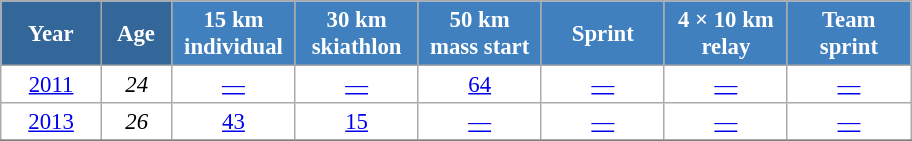<table class="wikitable" style="font-size:95%; text-align:center; border:grey solid 1px; border-collapse:collapse; background:#ffffff;">
<tr>
<th style="background-color:#369; color:white; width:60px;"> Year </th>
<th style="background-color:#369; color:white; width:40px;"> Age </th>
<th style="background-color:#4180be; color:white; width:75px;"> 15 km <br>individual</th>
<th style="background-color:#4180be; color:white; width:75px;"> 30 km <br> skiathlon </th>
<th style="background-color:#4180be; color:white; width:75px;"> 50 km <br>mass start</th>
<th style="background-color:#4180be; color:white; width:75px;"> Sprint </th>
<th style="background-color:#4180be; color:white; width:75px;"> 4 × 10 km <br> relay </th>
<th style="background-color:#4180be; color:white; width:75px;"> Team <br> sprint </th>
</tr>
<tr>
<td><a href='#'>2011</a></td>
<td><em>24</em></td>
<td><a href='#'>—</a></td>
<td><a href='#'>—</a></td>
<td><a href='#'>64</a></td>
<td><a href='#'>—</a></td>
<td><a href='#'>—</a></td>
<td><a href='#'>—</a></td>
</tr>
<tr>
<td><a href='#'>2013</a></td>
<td><em>26</em></td>
<td><a href='#'>43</a></td>
<td><a href='#'>15</a></td>
<td><a href='#'>—</a></td>
<td><a href='#'>—</a></td>
<td><a href='#'>—</a></td>
<td><a href='#'>—</a></td>
</tr>
<tr>
</tr>
</table>
